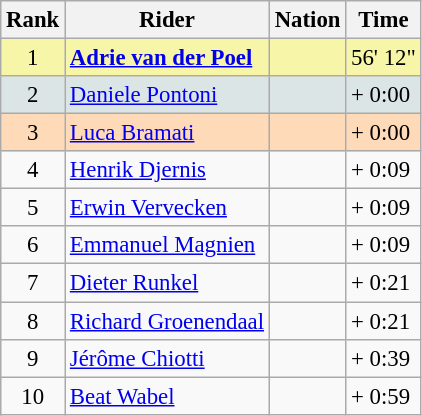<table class="wikitable" style="font-size:95%;">
<tr>
<th>Rank</th>
<th>Rider</th>
<th>Nation</th>
<th>Time</th>
</tr>
<tr bgcolor="#F7F6A8">
<td align="center">1</td>
<td><strong><a href='#'>Adrie van der Poel</a></strong></td>
<td></td>
<td>56' 12"</td>
</tr>
<tr bgcolor="#DCE5E5">
<td align="center">2</td>
<td><a href='#'>Daniele Pontoni</a></td>
<td></td>
<td>+ 0:00</td>
</tr>
<tr bgcolor="#FFDAB9">
<td align="center">3</td>
<td><a href='#'>Luca Bramati</a></td>
<td></td>
<td>+ 0:00</td>
</tr>
<tr>
<td align="center">4</td>
<td><a href='#'>Henrik Djernis</a></td>
<td></td>
<td>+ 0:09</td>
</tr>
<tr>
<td align="center">5</td>
<td><a href='#'>Erwin Vervecken</a></td>
<td></td>
<td>+ 0:09</td>
</tr>
<tr>
<td align="center">6</td>
<td><a href='#'>Emmanuel Magnien</a></td>
<td></td>
<td>+ 0:09</td>
</tr>
<tr>
<td align="center">7</td>
<td><a href='#'>Dieter Runkel</a></td>
<td></td>
<td>+ 0:21</td>
</tr>
<tr>
<td align="center">8</td>
<td><a href='#'>Richard Groenendaal</a></td>
<td></td>
<td>+ 0:21</td>
</tr>
<tr>
<td align="center">9</td>
<td><a href='#'>Jérôme Chiotti</a></td>
<td></td>
<td>+ 0:39</td>
</tr>
<tr>
<td align="center">10</td>
<td><a href='#'>Beat Wabel</a></td>
<td></td>
<td>+ 0:59</td>
</tr>
</table>
